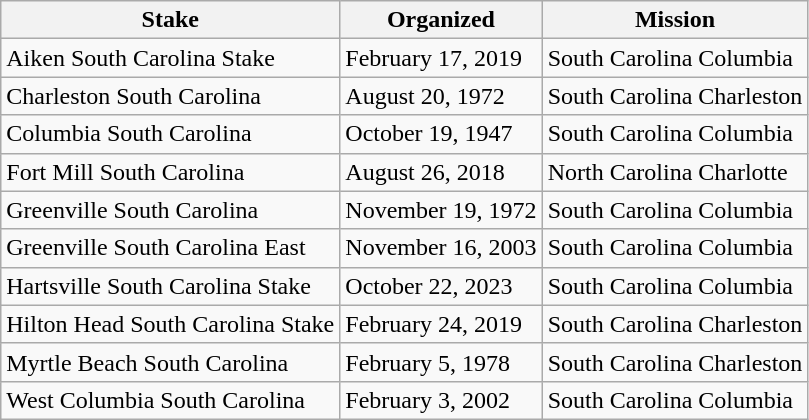<table class="wikitable sortable">
<tr>
<th>Stake</th>
<th data-sort-type=date>Organized</th>
<th>Mission</th>
</tr>
<tr>
<td>Aiken South Carolina Stake</td>
<td>February 17, 2019</td>
<td>South Carolina Columbia</td>
</tr>
<tr>
<td>Charleston South Carolina</td>
<td>August 20, 1972</td>
<td>South Carolina Charleston</td>
</tr>
<tr>
<td>Columbia South Carolina</td>
<td>October 19, 1947</td>
<td>South Carolina Columbia</td>
</tr>
<tr>
<td>Fort Mill South Carolina</td>
<td>August 26, 2018</td>
<td>North Carolina Charlotte</td>
</tr>
<tr>
<td>Greenville South Carolina</td>
<td>November 19, 1972</td>
<td>South Carolina Columbia</td>
</tr>
<tr>
<td>Greenville South Carolina East</td>
<td>November 16, 2003</td>
<td>South Carolina Columbia</td>
</tr>
<tr>
<td>Hartsville South Carolina Stake</td>
<td>October 22, 2023</td>
<td>South Carolina Columbia</td>
</tr>
<tr>
<td>Hilton Head South Carolina Stake</td>
<td>February 24, 2019</td>
<td>South Carolina Charleston</td>
</tr>
<tr>
<td>Myrtle Beach South Carolina</td>
<td>February 5, 1978</td>
<td>South Carolina Charleston</td>
</tr>
<tr>
<td>West Columbia South Carolina</td>
<td>February 3, 2002</td>
<td>South Carolina Columbia</td>
</tr>
</table>
